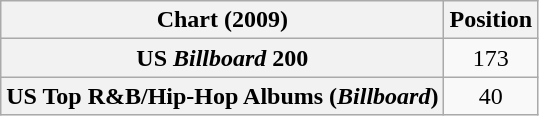<table class="wikitable sortable plainrowheaders">
<tr>
<th scope="col">Chart (2009)</th>
<th scope="col">Position</th>
</tr>
<tr>
<th scope="row">US <em>Billboard</em> 200</th>
<td style="text-align:center;">173</td>
</tr>
<tr>
<th scope="row">US Top R&B/Hip-Hop Albums (<em>Billboard</em>)</th>
<td style="text-align:center;">40</td>
</tr>
</table>
